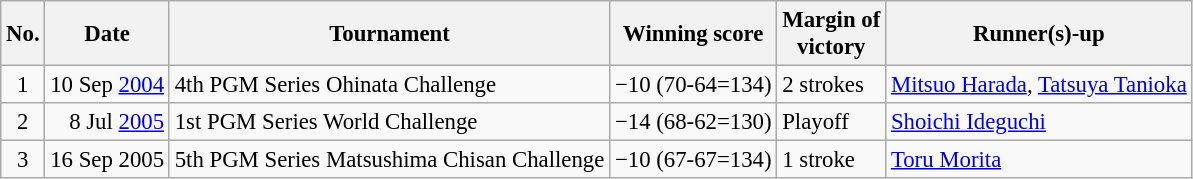<table class="wikitable" style="font-size:95%;">
<tr>
<th>No.</th>
<th>Date</th>
<th>Tournament</th>
<th>Winning score</th>
<th>Margin of<br>victory</th>
<th>Runner(s)-up</th>
</tr>
<tr>
<td align=center>1</td>
<td align=right>10 Sep <a href='#'>2004</a></td>
<td>4th PGM Series Ohinata Challenge</td>
<td>−10 (70-64=134)</td>
<td>2 strokes</td>
<td> <a href='#'>Mitsuo Harada</a>,  <a href='#'>Tatsuya Tanioka</a></td>
</tr>
<tr>
<td align=center>2</td>
<td align=right>8 Jul <a href='#'>2005</a></td>
<td>1st PGM Series World Challenge</td>
<td>−14 (68-62=130)</td>
<td>Playoff</td>
<td> <a href='#'>Shoichi Ideguchi</a></td>
</tr>
<tr>
<td align=center>3</td>
<td align=right>16 Sep 2005</td>
<td>5th PGM Series Matsushima Chisan Challenge</td>
<td>−10 (67-67=134)</td>
<td>1 stroke</td>
<td> <a href='#'>Toru Morita</a></td>
</tr>
</table>
